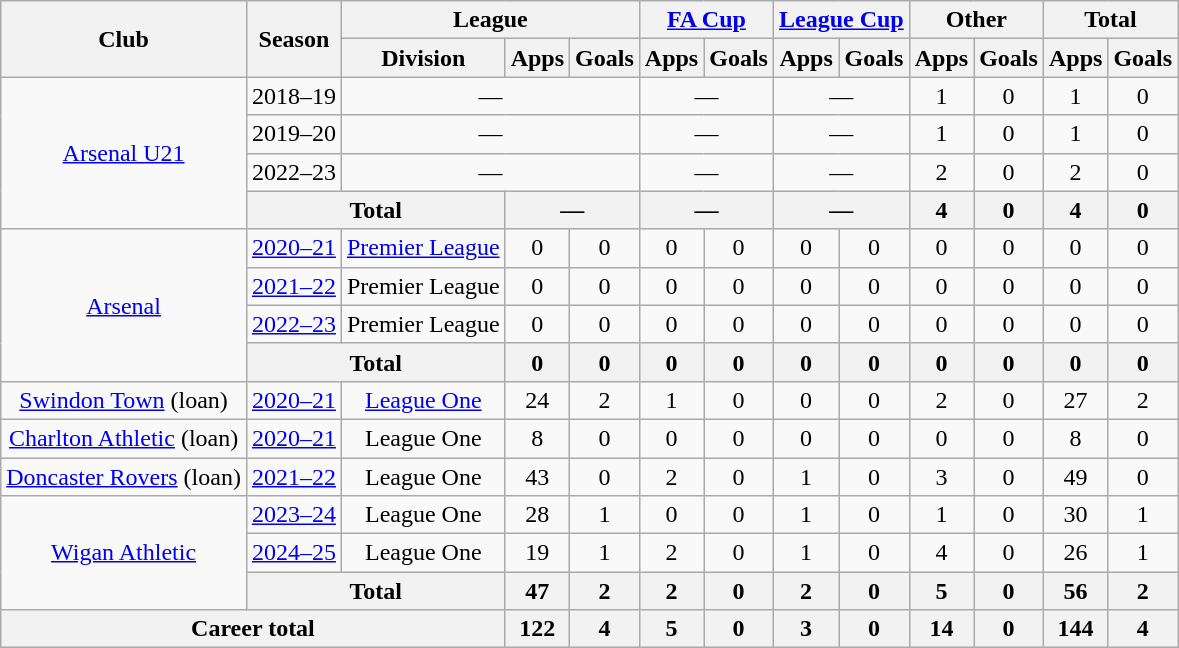<table class=wikitable style=text-align:center>
<tr>
<th rowspan=2>Club</th>
<th rowspan=2>Season</th>
<th colspan=3>League</th>
<th colspan=2><a href='#'>FA Cup</a></th>
<th colspan=2><a href='#'>League Cup</a></th>
<th colspan=2>Other</th>
<th colspan=2>Total</th>
</tr>
<tr>
<th>Division</th>
<th>Apps</th>
<th>Goals</th>
<th>Apps</th>
<th>Goals</th>
<th>Apps</th>
<th>Goals</th>
<th>Apps</th>
<th>Goals</th>
<th>Apps</th>
<th>Goals</th>
</tr>
<tr>
<td rowspan="4"><a href='#'>Arsenal U21</a></td>
<td>2018–19</td>
<td colspan="3">—</td>
<td colspan="2">—</td>
<td colspan="2">—</td>
<td>1</td>
<td>0</td>
<td>1</td>
<td>0</td>
</tr>
<tr>
<td>2019–20</td>
<td colspan="3">—</td>
<td colspan="2">—</td>
<td colspan="2">—</td>
<td>1</td>
<td>0</td>
<td>1</td>
<td>0</td>
</tr>
<tr>
<td>2022–23</td>
<td colspan="3">—</td>
<td colspan="2">—</td>
<td colspan="2">—</td>
<td>2</td>
<td>0</td>
<td>2</td>
<td>0</td>
</tr>
<tr>
<th colspan="2">Total</th>
<th colspan="2">—</th>
<th colspan="2">—</th>
<th colspan="2">—</th>
<th>4</th>
<th>0</th>
<th>4</th>
<th>0</th>
</tr>
<tr>
<td rowspan=4><a href='#'>Arsenal</a></td>
<td><a href='#'>2020–21</a></td>
<td><a href='#'>Premier League</a></td>
<td>0</td>
<td>0</td>
<td>0</td>
<td>0</td>
<td>0</td>
<td>0</td>
<td>0</td>
<td>0</td>
<td>0</td>
<td>0</td>
</tr>
<tr>
<td><a href='#'>2021–22</a></td>
<td>Premier League</td>
<td>0</td>
<td>0</td>
<td>0</td>
<td>0</td>
<td>0</td>
<td>0</td>
<td>0</td>
<td>0</td>
<td>0</td>
<td>0</td>
</tr>
<tr>
<td><a href='#'>2022–23</a></td>
<td>Premier League</td>
<td>0</td>
<td>0</td>
<td>0</td>
<td>0</td>
<td>0</td>
<td>0</td>
<td>0</td>
<td>0</td>
<td>0</td>
<td>0</td>
</tr>
<tr>
<th colspan=2>Total</th>
<th>0</th>
<th>0</th>
<th>0</th>
<th>0</th>
<th>0</th>
<th>0</th>
<th>0</th>
<th>0</th>
<th>0</th>
<th>0</th>
</tr>
<tr>
<td><a href='#'>Swindon Town</a> (loan)</td>
<td><a href='#'>2020–21</a></td>
<td><a href='#'>League One</a></td>
<td>24</td>
<td>2</td>
<td>1</td>
<td>0</td>
<td>0</td>
<td>0</td>
<td>2</td>
<td>0</td>
<td>27</td>
<td>2</td>
</tr>
<tr>
<td><a href='#'>Charlton Athletic</a> (loan)</td>
<td><a href='#'>2020–21</a></td>
<td>League One</td>
<td>8</td>
<td>0</td>
<td>0</td>
<td>0</td>
<td>0</td>
<td>0</td>
<td>0</td>
<td>0</td>
<td>8</td>
<td>0</td>
</tr>
<tr>
<td><a href='#'>Doncaster Rovers</a> (loan)</td>
<td><a href='#'>2021–22</a></td>
<td>League One</td>
<td>43</td>
<td>0</td>
<td>2</td>
<td>0</td>
<td>1</td>
<td>0</td>
<td>3</td>
<td>0</td>
<td>49</td>
<td>0</td>
</tr>
<tr>
<td rowspan=3><a href='#'>Wigan Athletic</a></td>
<td><a href='#'>2023–24</a></td>
<td>League One</td>
<td>28</td>
<td>1</td>
<td>0</td>
<td>0</td>
<td>1</td>
<td>0</td>
<td>1</td>
<td>0</td>
<td>30</td>
<td>1</td>
</tr>
<tr>
<td><a href='#'>2024–25</a></td>
<td>League One</td>
<td>19</td>
<td>1</td>
<td>2</td>
<td>0</td>
<td>1</td>
<td>0</td>
<td>4</td>
<td>0</td>
<td>26</td>
<td>1</td>
</tr>
<tr>
<th colspan=2>Total</th>
<th>47</th>
<th>2</th>
<th>2</th>
<th>0</th>
<th>2</th>
<th>0</th>
<th>5</th>
<th>0</th>
<th>56</th>
<th>2</th>
</tr>
<tr>
<th colspan=3>Career total</th>
<th>122</th>
<th>4</th>
<th>5</th>
<th>0</th>
<th>3</th>
<th>0</th>
<th>14</th>
<th>0</th>
<th>144</th>
<th>4</th>
</tr>
</table>
